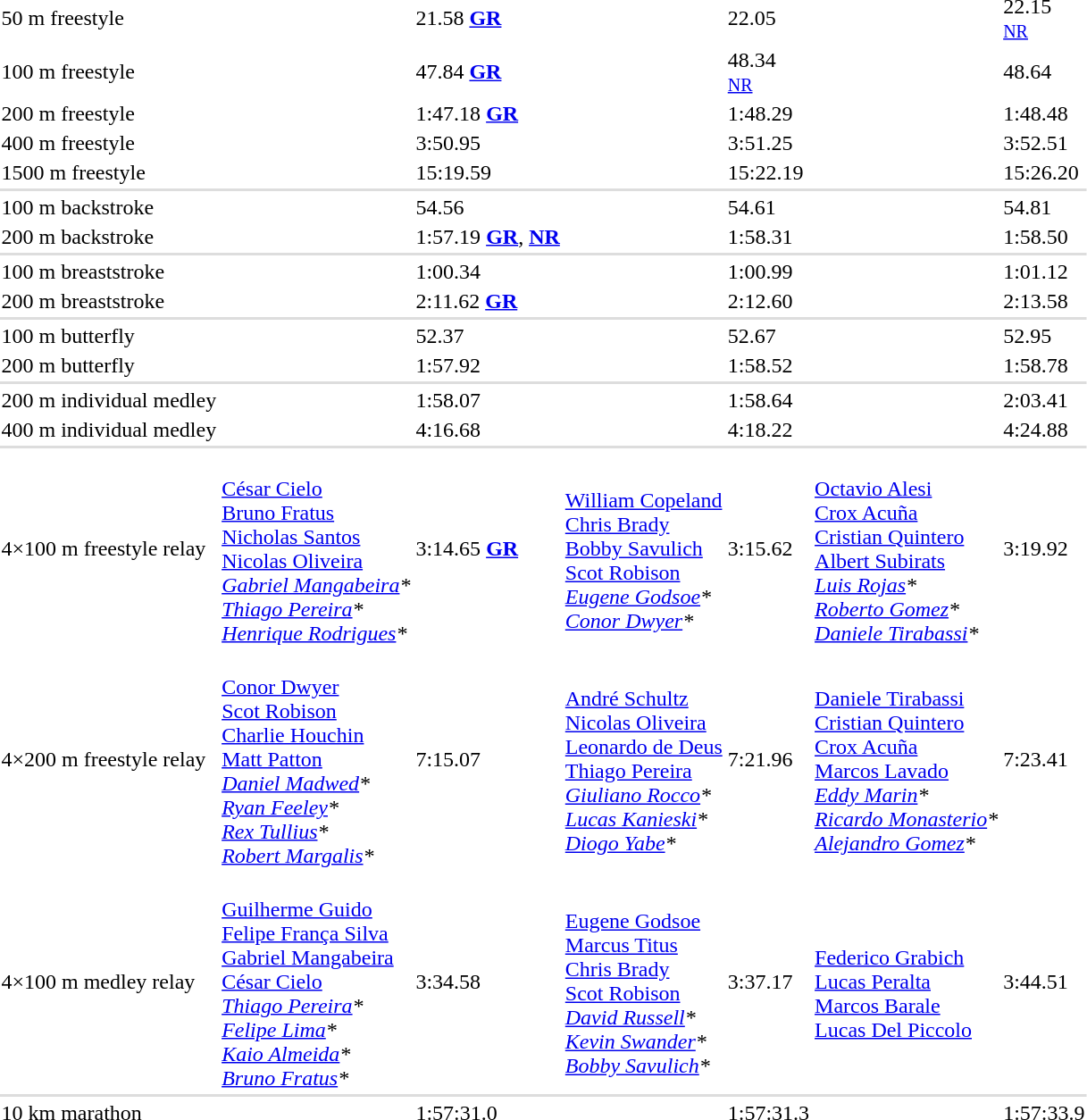<table>
<tr>
<td>50 m freestyle <br></td>
<td></td>
<td>21.58 <strong><a href='#'>GR</a></strong></td>
<td></td>
<td>22.05</td>
<td></td>
<td>22.15 <small><br><a href='#'>NR</a></small></td>
</tr>
<tr>
<td>100 m freestyle <br></td>
<td></td>
<td>47.84 <strong><a href='#'>GR</a></strong></td>
<td></td>
<td>48.34 <small><br><a href='#'>NR</a></small></td>
<td></td>
<td>48.64</td>
</tr>
<tr>
<td>200 m freestyle <br></td>
<td></td>
<td>1:47.18 <strong><a href='#'>GR</a></strong></td>
<td></td>
<td>1:48.29</td>
<td></td>
<td>1:48.48</td>
</tr>
<tr>
<td>400 m freestyle <br></td>
<td></td>
<td>3:50.95</td>
<td></td>
<td>3:51.25</td>
<td></td>
<td>3:52.51</td>
</tr>
<tr>
<td>1500 m freestyle <br></td>
<td></td>
<td>15:19.59</td>
<td></td>
<td>15:22.19</td>
<td></td>
<td>15:26.20</td>
</tr>
<tr bgcolor=#DDDDDD>
<td colspan=7></td>
</tr>
<tr>
<td>100 m backstroke <br></td>
<td></td>
<td>54.56</td>
<td></td>
<td>54.61</td>
<td></td>
<td>54.81</td>
</tr>
<tr>
<td>200 m backstroke <br></td>
<td></td>
<td>1:57.19 <strong><a href='#'>GR</a></strong>, <strong><a href='#'>NR</a></strong></td>
<td></td>
<td>1:58.31</td>
<td></td>
<td>1:58.50</td>
</tr>
<tr bgcolor=#DDDDDD>
<td colspan=7></td>
</tr>
<tr>
<td>100 m breaststroke <br></td>
<td></td>
<td>1:00.34</td>
<td></td>
<td>1:00.99</td>
<td></td>
<td>1:01.12</td>
</tr>
<tr>
<td>200 m breaststroke <br></td>
<td></td>
<td>2:11.62 <strong><a href='#'>GR</a></strong></td>
<td></td>
<td>2:12.60</td>
<td></td>
<td>2:13.58</td>
</tr>
<tr bgcolor=#DDDDDD>
<td colspan=7></td>
</tr>
<tr>
<td>100 m butterfly <br></td>
<td></td>
<td>52.37</td>
<td></td>
<td>52.67</td>
<td></td>
<td>52.95</td>
</tr>
<tr>
<td>200 m butterfly <br></td>
<td></td>
<td>1:57.92</td>
<td></td>
<td>1:58.52</td>
<td></td>
<td>1:58.78</td>
</tr>
<tr bgcolor=#DDDDDD>
<td colspan=7></td>
</tr>
<tr>
<td>200 m individual medley <br></td>
<td></td>
<td>1:58.07</td>
<td></td>
<td>1:58.64</td>
<td></td>
<td>2:03.41</td>
</tr>
<tr>
<td>400 m individual medley <br></td>
<td></td>
<td>4:16.68</td>
<td></td>
<td>4:18.22</td>
<td></td>
<td>4:24.88</td>
</tr>
<tr bgcolor=#DDDDDD>
<td colspan=7></td>
</tr>
<tr>
<td>4×100 m freestyle relay <br></td>
<td><br><a href='#'>César Cielo</a><br><a href='#'>Bruno Fratus</a><br><a href='#'>Nicholas Santos</a><br><a href='#'>Nicolas Oliveira</a><br><em><a href='#'>Gabriel Mangabeira</a>*</em><br><em><a href='#'>Thiago Pereira</a>*</em><br><em><a href='#'>Henrique Rodrigues</a>*</em></td>
<td>3:14.65 <strong><a href='#'>GR</a></strong></td>
<td><br><a href='#'>William Copeland</a> <br><a href='#'>Chris Brady</a><br><a href='#'>Bobby Savulich</a><br><a href='#'>Scot Robison</a><br><em><a href='#'>Eugene Godsoe</a>*</em><br><em><a href='#'>Conor Dwyer</a>*</em><br></td>
<td>3:15.62</td>
<td><br><a href='#'>Octavio Alesi</a> <br><a href='#'>Crox Acuña</a><br><a href='#'>Cristian Quintero</a><br><a href='#'>Albert Subirats</a><br><em><a href='#'>Luis Rojas</a>*</em><br><em><a href='#'>Roberto Gomez</a>*</em><br><em><a href='#'>Daniele Tirabassi</a>*</em></td>
<td>3:19.92</td>
</tr>
<tr>
<td>4×200 m freestyle relay <br></td>
<td><br><a href='#'>Conor Dwyer</a><br><a href='#'>Scot Robison</a><br><a href='#'>Charlie Houchin</a><br><a href='#'>Matt Patton</a><br><em><a href='#'>Daniel Madwed</a>*</em><br><em><a href='#'>Ryan Feeley</a>*</em><br><em><a href='#'>Rex Tullius</a>*</em><br><em><a href='#'>Robert Margalis</a>*</em></td>
<td>7:15.07</td>
<td><br><a href='#'>André Schultz</a><br><a href='#'>Nicolas Oliveira</a><br><a href='#'>Leonardo de Deus</a><br><a href='#'>Thiago Pereira</a><br><em><a href='#'>Giuliano Rocco</a>*</em><br><em><a href='#'>Lucas Kanieski</a>*</em><br><em><a href='#'>Diogo Yabe</a>*</em></td>
<td>7:21.96</td>
<td><br><a href='#'>Daniele Tirabassi</a><br><a href='#'>Cristian Quintero</a><br><a href='#'>Crox Acuña</a><br><a href='#'>Marcos Lavado</a><br><em><a href='#'>Eddy Marin</a>*</em><br><em><a href='#'>Ricardo Monasterio</a>*</em><br><em><a href='#'>Alejandro Gomez</a>*</em></td>
<td>7:23.41</td>
</tr>
<tr>
<td>4×100 m medley relay <br></td>
<td><br><a href='#'>Guilherme Guido</a><br><a href='#'>Felipe França Silva</a><br><a href='#'>Gabriel Mangabeira</a><br><a href='#'>César Cielo</a><br><em><a href='#'>Thiago Pereira</a>*</em><br><em><a href='#'>Felipe Lima</a>*</em><br><em><a href='#'>Kaio Almeida</a>*</em><br><em><a href='#'>Bruno Fratus</a>*</em></td>
<td>3:34.58</td>
<td><br><a href='#'>Eugene Godsoe</a><br><a href='#'>Marcus Titus</a><br><a href='#'>Chris Brady</a><br><a href='#'>Scot Robison</a><br><em><a href='#'>David Russell</a>*</em><br><em><a href='#'>Kevin Swander</a>*</em><br><em><a href='#'>Bobby Savulich</a>*</em></td>
<td>3:37.17</td>
<td><br><a href='#'>Federico Grabich</a><br><a href='#'>Lucas Peralta</a><br><a href='#'>Marcos Barale</a><br><a href='#'>Lucas Del Piccolo</a></td>
<td>3:44.51</td>
</tr>
<tr bgcolor=#DDDDDD>
<td colspan=7></td>
</tr>
<tr>
<td>10 km marathon <br></td>
<td></td>
<td>1:57:31.0</td>
<td></td>
<td>1:57:31.3</td>
<td></td>
<td>1:57:33.9</td>
</tr>
</table>
